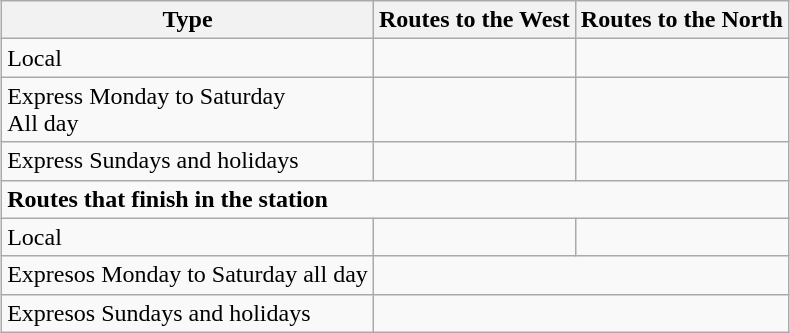<table class="wikitable" style="margin:1em auto;">
<tr>
<th>Type</th>
<th>Routes to the West</th>
<th>Routes to the North</th>
</tr>
<tr>
<td>Local</td>
<td></td>
<td></td>
</tr>
<tr>
<td>Express Monday to Saturday <br>All day</td>
<td></td>
<td></td>
</tr>
<tr>
<td>Express Sundays and holidays</td>
<td></td>
<td></td>
</tr>
<tr>
<td colspan="3"><strong>Routes that finish in the station</strong></td>
</tr>
<tr>
<td>Local</td>
<td></td>
<td></td>
</tr>
<tr>
<td>Expresos Monday to Saturday all day</td>
<td colspan="2"> </td>
</tr>
<tr>
<td>Expresos Sundays and holidays</td>
<td colspan="2"></td>
</tr>
</table>
